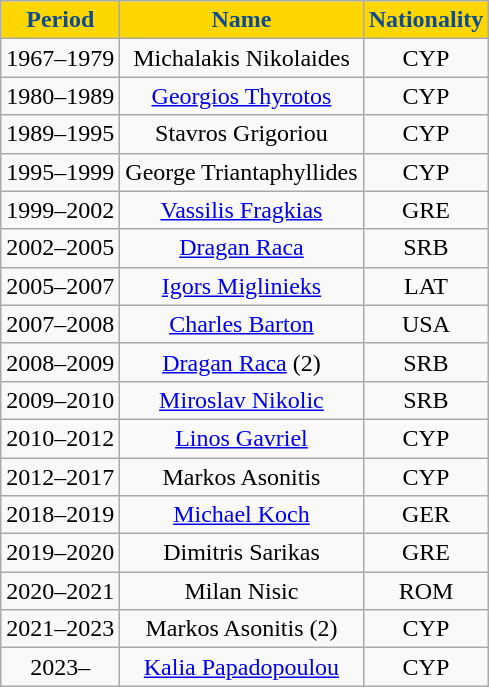<table class="wikitable sortable" style="text-align: center">
<tr>
<th style="color:#0E4C92; background:gold;">Period</th>
<th style="color:#0E4C92; background:gold;">Name</th>
<th style="color:#0E4C92; background:gold;">Nationality</th>
</tr>
<tr>
<td>1967–1979</td>
<td>Michalakis Nikolaides</td>
<td>CYP</td>
</tr>
<tr>
<td>1980–1989</td>
<td><a href='#'>Georgios Thyrotos</a></td>
<td>CYP</td>
</tr>
<tr>
<td>1989–1995</td>
<td>Stavros Grigoriou</td>
<td>CYP</td>
</tr>
<tr>
<td>1995–1999</td>
<td>George Triantaphyllides</td>
<td>CYP</td>
</tr>
<tr>
<td>1999–2002</td>
<td><a href='#'>Vassilis Fragkias</a></td>
<td>GRE</td>
</tr>
<tr>
<td>2002–2005</td>
<td><a href='#'>Dragan Raca</a></td>
<td>SRB</td>
</tr>
<tr>
<td>2005–2007</td>
<td><a href='#'>Igors Miglinieks</a></td>
<td>LAT</td>
</tr>
<tr>
<td>2007–2008</td>
<td><a href='#'>Charles Barton</a></td>
<td>USA</td>
</tr>
<tr>
<td>2008–2009</td>
<td><a href='#'>Dragan Raca</a> (2)</td>
<td>SRB</td>
</tr>
<tr>
<td>2009–2010</td>
<td><a href='#'>Miroslav Nikolic</a></td>
<td>SRB</td>
</tr>
<tr>
<td>2010–2012</td>
<td><a href='#'>Linos Gavriel</a></td>
<td>CYP</td>
</tr>
<tr>
<td>2012–2017</td>
<td>Markos Asonitis</td>
<td>CYP</td>
</tr>
<tr>
<td>2018–2019</td>
<td><a href='#'>Michael Koch</a></td>
<td>GER</td>
</tr>
<tr>
<td>2019–2020</td>
<td>Dimitris Sarikas</td>
<td>GRE</td>
</tr>
<tr>
<td>2020–2021</td>
<td>Milan Nisic</td>
<td>ROM</td>
</tr>
<tr>
<td>2021–2023</td>
<td>Markos Asonitis (2)</td>
<td>CYP</td>
</tr>
<tr>
<td>2023–</td>
<td><a href='#'>Kalia Papadopoulou</a></td>
<td>CYP</td>
</tr>
</table>
